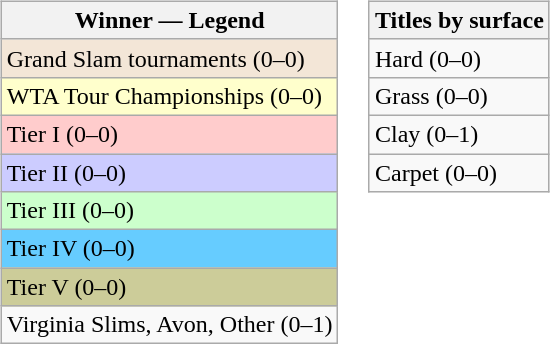<table>
<tr valign=top>
<td><br><table class="wikitable sortable mw-collapsible mw-collapsed">
<tr>
<th>Winner — Legend</th>
</tr>
<tr>
<td bgcolor=#f3e6d7>Grand Slam tournaments (0–0)</td>
</tr>
<tr>
<td bgcolor=#ffffcc>WTA Tour Championships (0–0)</td>
</tr>
<tr>
<td bgcolor=#FFCCCC>Tier I (0–0)</td>
</tr>
<tr>
<td bgcolor=#CCCCFF>Tier II (0–0)</td>
</tr>
<tr>
<td bgcolor=#CCFFCC>Tier III (0–0)</td>
</tr>
<tr>
<td bgcolor=#66CCFF>Tier IV (0–0)</td>
</tr>
<tr>
<td bgcolor=#CCCC99>Tier V (0–0)</td>
</tr>
<tr>
<td>Virginia Slims, Avon, Other (0–1)</td>
</tr>
</table>
</td>
<td><br><table class="wikitable sortable mw-collapsible mw-collapsed">
<tr>
<th>Titles by surface</th>
</tr>
<tr>
<td>Hard (0–0)</td>
</tr>
<tr>
<td>Grass (0–0)</td>
</tr>
<tr>
<td>Clay (0–1)</td>
</tr>
<tr>
<td>Carpet (0–0)</td>
</tr>
</table>
</td>
</tr>
</table>
